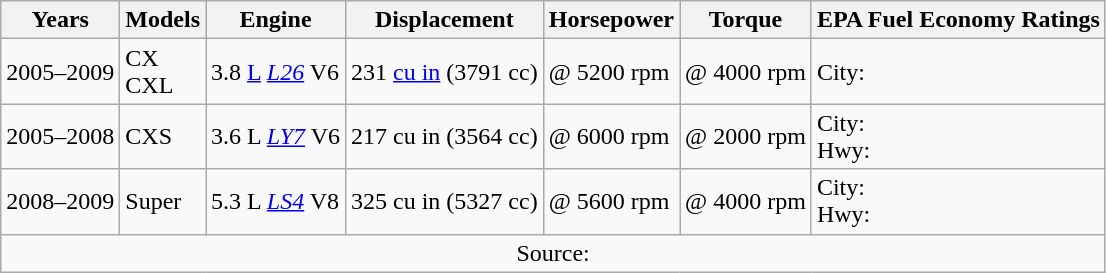<table class="wikitable">
<tr>
<th>Years</th>
<th>Models</th>
<th>Engine</th>
<th>Displacement</th>
<th>Horsepower</th>
<th>Torque</th>
<th>EPA Fuel Economy Ratings</th>
</tr>
<tr>
<td>2005–2009</td>
<td>CX<br>CXL</td>
<td>3.8 <a href='#'>L</a> <em><a href='#'>L26</a></em> V6</td>
<td>231 <a href='#'>cu in</a> (3791 cc)</td>
<td> @ 5200 rpm</td>
<td> @ 4000 rpm</td>
<td>City: <br></td>
</tr>
<tr>
<td>2005–2008</td>
<td>CXS</td>
<td>3.6 L <em><a href='#'>LY7</a></em> V6</td>
<td>217 cu in (3564 cc)</td>
<td> @ 6000 rpm</td>
<td> @ 2000 rpm</td>
<td>City: <br>Hwy: </td>
</tr>
<tr>
<td>2008–2009</td>
<td>Super</td>
<td>5.3 L <em><a href='#'>LS4</a></em> V8</td>
<td>325 cu in (5327 cc)</td>
<td> @ 5600 rpm</td>
<td> @ 4000 rpm</td>
<td>City: <br>Hwy: </td>
</tr>
<tr>
<td colspan="7" style="text-align:center;">Source:</td>
</tr>
</table>
